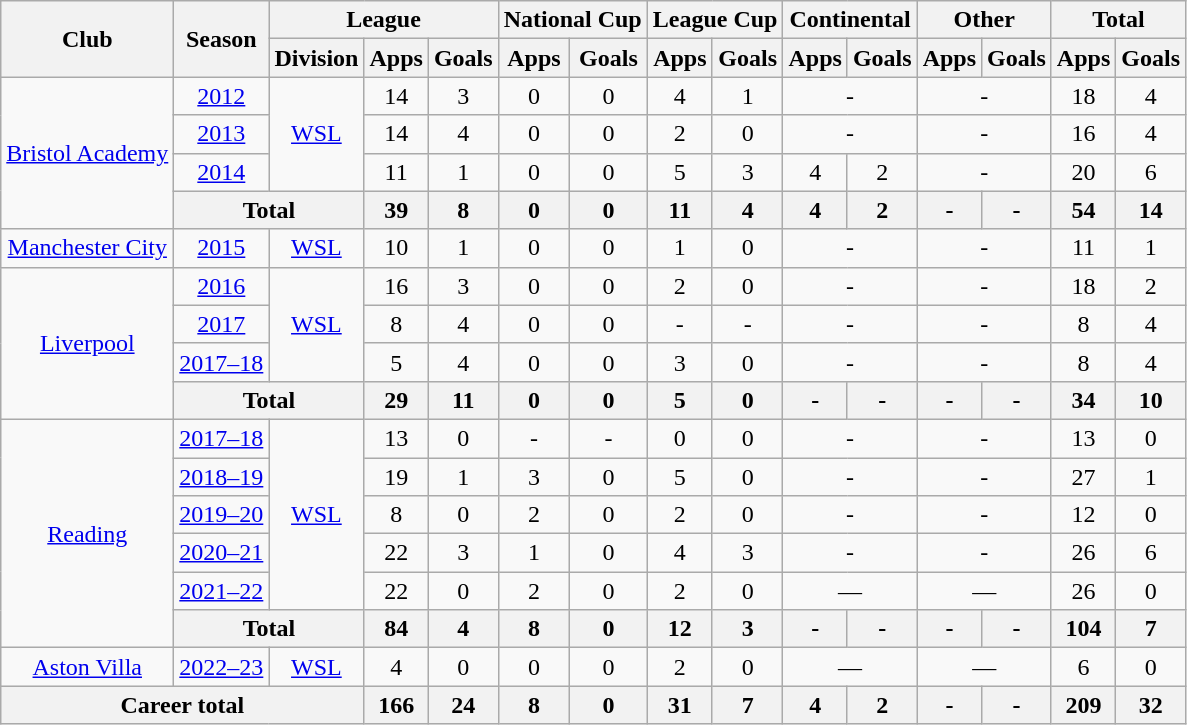<table class="wikitable" style="text-align:center">
<tr>
<th rowspan="2">Club</th>
<th rowspan="2">Season</th>
<th colspan="3">League</th>
<th colspan="2">National Cup</th>
<th colspan="2">League Cup</th>
<th colspan="2">Continental</th>
<th colspan="2">Other</th>
<th colspan="2">Total</th>
</tr>
<tr>
<th>Division</th>
<th>Apps</th>
<th>Goals</th>
<th>Apps</th>
<th>Goals</th>
<th>Apps</th>
<th>Goals</th>
<th>Apps</th>
<th>Goals</th>
<th>Apps</th>
<th>Goals</th>
<th>Apps</th>
<th>Goals</th>
</tr>
<tr>
<td rowspan="4"><a href='#'>Bristol Academy</a></td>
<td><a href='#'>2012</a></td>
<td rowspan="3"><a href='#'>WSL</a></td>
<td>14</td>
<td>3</td>
<td>0</td>
<td>0</td>
<td>4</td>
<td>1</td>
<td colspan="2">-</td>
<td colspan="2">-</td>
<td>18</td>
<td>4</td>
</tr>
<tr>
<td><a href='#'>2013</a></td>
<td>14</td>
<td>4</td>
<td>0</td>
<td>0</td>
<td>2</td>
<td>0</td>
<td colspan="2">-</td>
<td colspan="2">-</td>
<td>16</td>
<td>4</td>
</tr>
<tr>
<td><a href='#'>2014</a></td>
<td>11</td>
<td>1</td>
<td>0</td>
<td>0</td>
<td>5</td>
<td>3</td>
<td>4</td>
<td>2</td>
<td colspan="2">-</td>
<td>20</td>
<td>6</td>
</tr>
<tr>
<th colspan="2">Total</th>
<th>39</th>
<th>8</th>
<th>0</th>
<th>0</th>
<th>11</th>
<th>4</th>
<th>4</th>
<th>2</th>
<th>-</th>
<th>-</th>
<th>54</th>
<th>14</th>
</tr>
<tr>
<td><a href='#'>Manchester City</a></td>
<td><a href='#'>2015</a></td>
<td><a href='#'>WSL</a></td>
<td>10</td>
<td>1</td>
<td>0</td>
<td>0</td>
<td>1</td>
<td>0</td>
<td colspan="2">-</td>
<td colspan="2">-</td>
<td>11</td>
<td>1</td>
</tr>
<tr>
<td rowspan="4"><a href='#'>Liverpool</a></td>
<td><a href='#'>2016</a></td>
<td rowspan="3"><a href='#'>WSL</a></td>
<td>16</td>
<td>3</td>
<td>0</td>
<td>0</td>
<td>2</td>
<td>0</td>
<td colspan="2">-</td>
<td colspan="2">-</td>
<td>18</td>
<td>2</td>
</tr>
<tr>
<td><a href='#'>2017</a></td>
<td>8</td>
<td>4</td>
<td>0</td>
<td>0</td>
<td>-</td>
<td>-</td>
<td colspan="2">-</td>
<td colspan="2">-</td>
<td>8</td>
<td>4</td>
</tr>
<tr>
<td><a href='#'>2017–18</a></td>
<td>5</td>
<td>4</td>
<td>0</td>
<td>0</td>
<td>3</td>
<td>0</td>
<td colspan="2">-</td>
<td colspan="2">-</td>
<td>8</td>
<td>4</td>
</tr>
<tr>
<th colspan="2">Total</th>
<th>29</th>
<th>11</th>
<th>0</th>
<th>0</th>
<th>5</th>
<th>0</th>
<th>-</th>
<th>-</th>
<th>-</th>
<th>-</th>
<th>34</th>
<th>10</th>
</tr>
<tr>
<td rowspan="6"><a href='#'>Reading</a></td>
<td><a href='#'>2017–18</a></td>
<td rowspan="5"><a href='#'>WSL</a></td>
<td>13</td>
<td>0</td>
<td>-</td>
<td>-</td>
<td>0</td>
<td>0</td>
<td colspan="2">-</td>
<td colspan="2">-</td>
<td>13</td>
<td>0</td>
</tr>
<tr>
<td><a href='#'>2018–19</a></td>
<td>19</td>
<td>1</td>
<td>3</td>
<td>0</td>
<td>5</td>
<td>0</td>
<td colspan="2">-</td>
<td colspan="2">-</td>
<td>27</td>
<td>1</td>
</tr>
<tr>
<td><a href='#'>2019–20</a></td>
<td>8</td>
<td>0</td>
<td>2</td>
<td>0</td>
<td>2</td>
<td>0</td>
<td colspan="2">-</td>
<td colspan="2">-</td>
<td>12</td>
<td>0</td>
</tr>
<tr>
<td><a href='#'>2020–21</a></td>
<td>22</td>
<td>3</td>
<td>1</td>
<td>0</td>
<td>4</td>
<td>3</td>
<td colspan="2">-</td>
<td colspan="2">-</td>
<td>26</td>
<td>6</td>
</tr>
<tr>
<td><a href='#'>2021–22</a></td>
<td>22</td>
<td>0</td>
<td>2</td>
<td>0</td>
<td>2</td>
<td>0</td>
<td colspan="2">—</td>
<td colspan="2">—</td>
<td>26</td>
<td>0</td>
</tr>
<tr>
<th colspan="2">Total</th>
<th>84</th>
<th>4</th>
<th>8</th>
<th>0</th>
<th>12</th>
<th>3</th>
<th>-</th>
<th>-</th>
<th>-</th>
<th>-</th>
<th>104</th>
<th>7</th>
</tr>
<tr>
<td><a href='#'>Aston Villa</a></td>
<td><a href='#'>2022–23</a></td>
<td><a href='#'>WSL</a></td>
<td>4</td>
<td>0</td>
<td>0</td>
<td>0</td>
<td>2</td>
<td>0</td>
<td colspan="2">—</td>
<td colspan="2">—</td>
<td>6</td>
<td>0</td>
</tr>
<tr>
<th colspan="3">Career total</th>
<th>166</th>
<th>24</th>
<th>8</th>
<th>0</th>
<th>31</th>
<th>7</th>
<th>4</th>
<th>2</th>
<th>-</th>
<th>-</th>
<th>209</th>
<th>32</th>
</tr>
</table>
